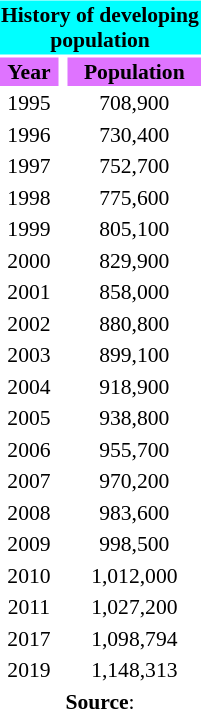<table class= "toc" style="float: right; font-size:90%; text-align: center; margin:1em; margin-top:0.5em; ">
<tr>
<td colspan= "17" style="background:#0ff; "><strong> History of developing </strong> <br> <strong>population</strong></td>
</tr>
<tr>
<td style= "background:#df73ff; "><strong>Year</strong></td>
<td></td>
<td style="background:#df73ff; "><strong>Population</strong></td>
</tr>
<tr>
<td>1995</td>
<td></td>
<td>708,900</td>
</tr>
<tr>
<td>1996</td>
<td></td>
<td>730,400</td>
</tr>
<tr>
<td>1997</td>
<td></td>
<td>752,700</td>
</tr>
<tr>
<td>1998</td>
<td></td>
<td>775,600</td>
</tr>
<tr>
<td>1999</td>
<td></td>
<td>805,100</td>
</tr>
<tr>
<td>2000</td>
<td></td>
<td>829,900</td>
</tr>
<tr>
<td>2001</td>
<td></td>
<td>858,000</td>
</tr>
<tr>
<td>2002</td>
<td></td>
<td>880,800</td>
</tr>
<tr>
<td>2003</td>
<td></td>
<td>899,100</td>
</tr>
<tr>
<td>2004</td>
<td></td>
<td>918,900</td>
</tr>
<tr>
<td>2005</td>
<td></td>
<td>938,800</td>
</tr>
<tr>
<td>2006</td>
<td></td>
<td>955,700</td>
</tr>
<tr>
<td>2007</td>
<td></td>
<td>970,200</td>
</tr>
<tr>
<td>2008</td>
<td></td>
<td>983,600</td>
</tr>
<tr>
<td>2009</td>
<td></td>
<td>998,500</td>
</tr>
<tr>
<td>2010</td>
<td></td>
<td>1,012,000</td>
</tr>
<tr>
<td>2011</td>
<td></td>
<td>1,027,200</td>
</tr>
<tr>
<td>2017</td>
<td></td>
<td>1,098,794</td>
</tr>
<tr>
<td>2019</td>
<td></td>
<td>1,148,313</td>
</tr>
<tr>
<td colspan="17" style="text-align: center"><strong>Source</strong>:</td>
</tr>
</table>
